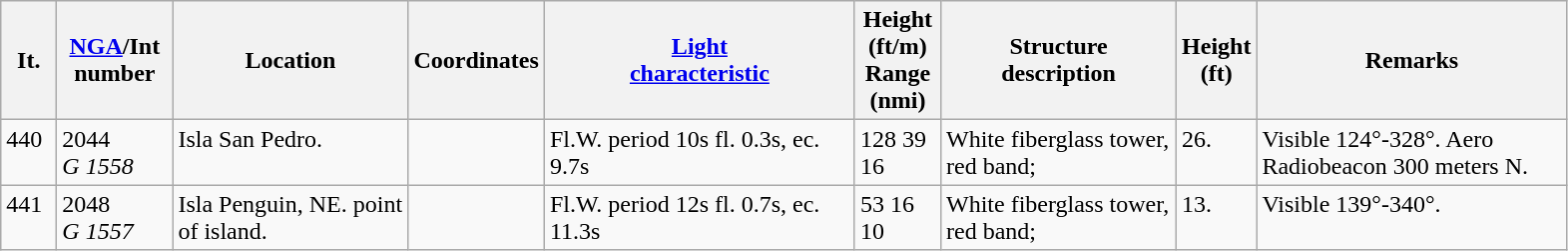<table class="wikitable">
<tr>
<th width="30">It.</th>
<th width="70"><a href='#'>NGA</a>/Int<br>number</th>
<th width="150">Location</th>
<th width="80">Coordinates</th>
<th width="200"><a href='#'>Light<br>characteristic</a></th>
<th width="50">Height (ft/m)<br>Range (nmi)</th>
<th width="150">Structure<br>description</th>
<th width="30">Height (ft)</th>
<th width="200">Remarks</th>
</tr>
<tr valign="top">
<td>440</td>
<td>2044<br><em>G 1558</em></td>
<td>Isla San Pedro.</td>
<td></td>
<td>Fl.W. period 10s fl. 0.3s, ec. 9.7s</td>
<td>128 39 16</td>
<td>White fiberglass tower, red band;</td>
<td>26.</td>
<td>Visible 124°-328°. Aero Radiobeacon 300  meters N.</td>
</tr>
<tr valign="top">
<td>441</td>
<td>2048<br><em>G 1557</em></td>
<td>Isla Penguin, NE. point of  island.</td>
<td></td>
<td>Fl.W. period 12s fl. 0.7s, ec. 11.3s</td>
<td>53 16 10</td>
<td>White fiberglass tower, red band;</td>
<td>13.</td>
<td>Visible 139°-340°.</td>
</tr>
</table>
